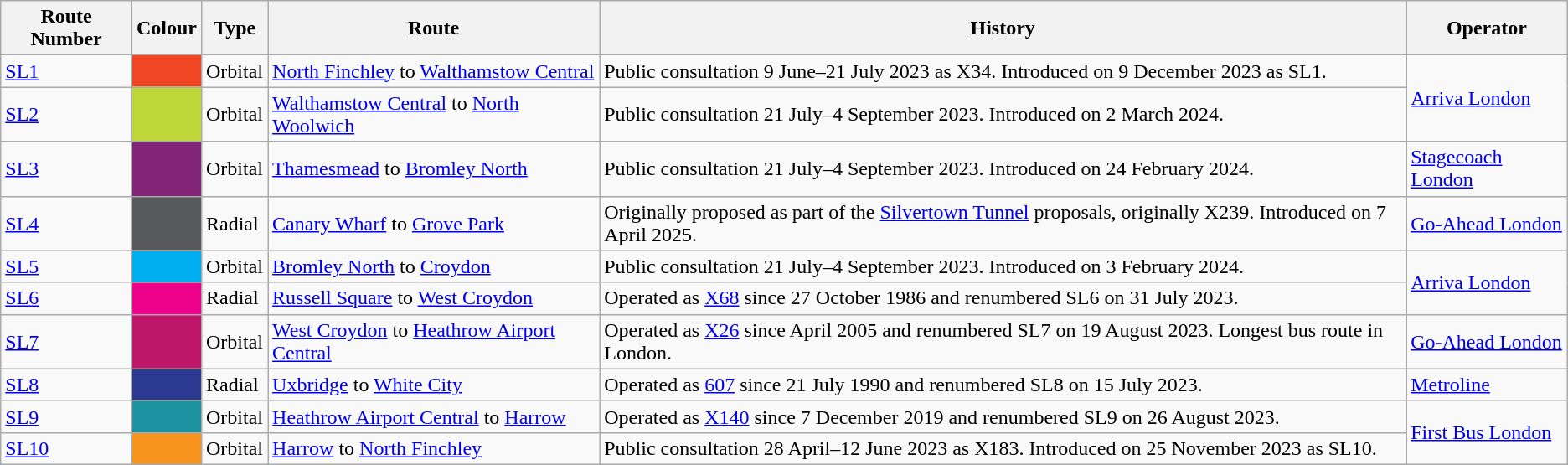<table class="wikitable sortable">
<tr>
<th>Route Number</th>
<th class="unsortable">Colour</th>
<th>Type</th>
<th class="unsortable">Route</th>
<th class="unsortable">History</th>
<th>Operator</th>
</tr>
<tr>
<td><a href='#'>SL1</a></td>
<td style="background:#EF4624;"></td>
<td>Orbital</td>
<td><a href='#'>North Finchley</a> to <a href='#'>Walthamstow Central</a></td>
<td>Public consultation 9 June–21 July 2023 as X34. Introduced on 9 December 2023 as SL1.</td>
<td rowspan=2><a href='#'>Arriva London</a></td>
</tr>
<tr>
<td><a href='#'>SL2</a></td>
<td style="background:#BDD638;"></td>
<td>Orbital</td>
<td><a href='#'>Walthamstow Central</a> to <a href='#'>North Woolwich</a></td>
<td>Public consultation 21 July–4 September 2023. Introduced on 2 March 2024.</td>
</tr>
<tr>
<td><a href='#'>SL3</a></td>
<td style="background:#822478;"></td>
<td>Orbital</td>
<td><a href='#'>Thamesmead</a> to <a href='#'>Bromley North</a></td>
<td>Public consultation 21 July–4 September 2023. Introduced on 24 February 2024.</td>
<td><a href='#'>Stagecoach London</a></td>
</tr>
<tr>
<td><a href='#'>SL4</a></td>
<td style="background:#58595B;"></td>
<td>Radial</td>
<td><a href='#'>Canary Wharf</a> to <a href='#'>Grove Park</a></td>
<td>Originally proposed as part of the <a href='#'>Silvertown Tunnel</a> proposals, originally X239. Introduced on 7 April 2025.</td>
<td><a href='#'>Go-Ahead London</a></td>
</tr>
<tr>
<td><a href='#'>SL5</a></td>
<td style="background:#00AEEF;"></td>
<td>Orbital</td>
<td><a href='#'>Bromley North</a> to <a href='#'>Croydon</a></td>
<td>Public consultation 21 July–4 September 2023. Introduced on 3 February 2024.</td>
<td rowspan=2><a href='#'>Arriva London</a></td>
</tr>
<tr>
<td><a href='#'>SL6</a></td>
<td style="background:#EC008C;"></td>
<td>Radial</td>
<td><a href='#'>Russell Square</a> to <a href='#'>West Croydon</a></td>
<td>Operated as <a href='#'>X68</a> since 27 October 1986 and renumbered SL6 on 31 July 2023.</td>
</tr>
<tr>
<td><a href='#'>SL7</a></td>
<td style="background:#BE1769;"></td>
<td>Orbital</td>
<td><a href='#'>West Croydon</a> to <a href='#'>Heathrow Airport Central</a></td>
<td>Operated as <a href='#'>X26</a> since April 2005 and renumbered SL7 on 19 August 2023. Longest bus route in London.</td>
<td><a href='#'>Go-Ahead London</a></td>
</tr>
<tr>
<td><a href='#'>SL8</a></td>
<td style="background:#2B3990;"></td>
<td>Radial</td>
<td><a href='#'>Uxbridge</a> to <a href='#'>White City</a></td>
<td>Operated as <a href='#'>607</a> since 21 July 1990 and renumbered SL8 on 15 July 2023.</td>
<td><a href='#'>Metroline</a></td>
</tr>
<tr>
<td><a href='#'>SL9</a></td>
<td style="background:#1D92A0;"></td>
<td>Orbital</td>
<td><a href='#'>Heathrow Airport Central</a> to <a href='#'>Harrow</a></td>
<td>Operated as <a href='#'>X140</a> since 7 December 2019 and renumbered SL9 on 26 August 2023.</td>
<td rowspan=2><a href='#'>First Bus London</a></td>
</tr>
<tr>
<td><a href='#'>SL10</a></td>
<td style="background:#F7941D;"></td>
<td>Orbital</td>
<td><a href='#'>Harrow</a> to <a href='#'>North Finchley</a></td>
<td>Public consultation 28 April–12 June 2023 as X183. Introduced on 25 November 2023 as SL10.</td>
</tr>
</table>
